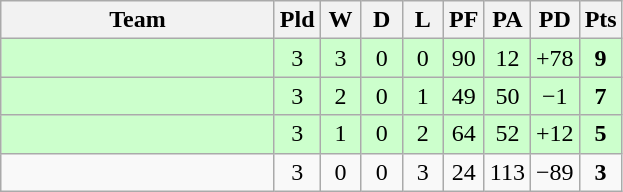<table class="wikitable" style="text-align:center;">
<tr>
<th width=175>Team</th>
<th width=20 abbr="Played">Pld</th>
<th width=20 abbr="Won">W</th>
<th width=20 abbr="Drawn">D</th>
<th width=20 abbr="Lost">L</th>
<th width=20 abbr="Points for">PF</th>
<th width=20 abbr="Points against">PA</th>
<th width=25 abbr="Points difference">PD</th>
<th width=20 abbr="Points">Pts</th>
</tr>
<tr bgcolor=ccffcc>
<td style="text-align:left;"></td>
<td>3</td>
<td>3</td>
<td>0</td>
<td>0</td>
<td>90</td>
<td>12</td>
<td>+78</td>
<td><strong>9</strong></td>
</tr>
<tr bgcolor=ccffcc>
<td style="text-align:left;"></td>
<td>3</td>
<td>2</td>
<td>0</td>
<td>1</td>
<td>49</td>
<td>50</td>
<td>−1</td>
<td><strong>7</strong></td>
</tr>
<tr bgcolor=ccffcc>
<td style="text-align:left;"></td>
<td>3</td>
<td>1</td>
<td>0</td>
<td>2</td>
<td>64</td>
<td>52</td>
<td>+12</td>
<td><strong>5</strong></td>
</tr>
<tr>
<td style="text-align:left;"></td>
<td>3</td>
<td>0</td>
<td>0</td>
<td>3</td>
<td>24</td>
<td>113</td>
<td>−89</td>
<td><strong>3</strong></td>
</tr>
</table>
